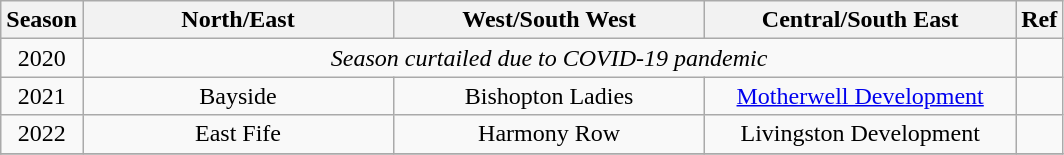<table class="wikitable" style="text-align: center;">
<tr>
<th>Season</th>
<th scope="col" style="width: 200px;">North/East</th>
<th scope="col" style="width: 200px;">West/South West</th>
<th scope="col" style="width: 200px;">Central/South East</th>
<th>Ref</th>
</tr>
<tr>
<td>2020</td>
<td colspan=3><em>Season curtailed due to COVID-19 pandemic</em></td>
<td></td>
</tr>
<tr>
<td>2021</td>
<td>Bayside</td>
<td>Bishopton Ladies</td>
<td><a href='#'>Motherwell Development</a></td>
<td></td>
</tr>
<tr>
<td>2022</td>
<td>East Fife</td>
<td>Harmony Row</td>
<td>Livingston Development</td>
<td></td>
</tr>
<tr>
</tr>
</table>
